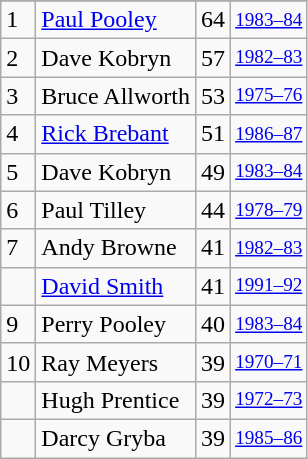<table class="wikitable">
<tr>
</tr>
<tr>
<td>1</td>
<td><a href='#'>Paul Pooley</a></td>
<td>64</td>
<td style="font-size:80%;"><a href='#'>1983–84</a></td>
</tr>
<tr>
<td>2</td>
<td>Dave Kobryn</td>
<td>57</td>
<td style="font-size:80%;"><a href='#'>1982–83</a></td>
</tr>
<tr>
<td>3</td>
<td>Bruce Allworth</td>
<td>53</td>
<td style="font-size:80%;"><a href='#'>1975–76</a></td>
</tr>
<tr>
<td>4</td>
<td><a href='#'>Rick Brebant</a></td>
<td>51</td>
<td style="font-size:80%;"><a href='#'>1986–87</a></td>
</tr>
<tr>
<td>5</td>
<td>Dave Kobryn</td>
<td>49</td>
<td style="font-size:80%;"><a href='#'>1983–84</a></td>
</tr>
<tr>
<td>6</td>
<td>Paul Tilley</td>
<td>44</td>
<td style="font-size:80%;"><a href='#'>1978–79</a></td>
</tr>
<tr>
<td>7</td>
<td>Andy Browne</td>
<td>41</td>
<td style="font-size:80%;"><a href='#'>1982–83</a></td>
</tr>
<tr>
<td></td>
<td><a href='#'>David Smith</a></td>
<td>41</td>
<td style="font-size:80%;"><a href='#'>1991–92</a></td>
</tr>
<tr>
<td>9</td>
<td>Perry Pooley</td>
<td>40</td>
<td style="font-size:80%;"><a href='#'>1983–84</a></td>
</tr>
<tr>
<td>10</td>
<td>Ray Meyers</td>
<td>39</td>
<td style="font-size:80%;"><a href='#'>1970–71</a></td>
</tr>
<tr>
<td></td>
<td>Hugh Prentice</td>
<td>39</td>
<td style="font-size:80%;"><a href='#'>1972–73</a></td>
</tr>
<tr>
<td></td>
<td>Darcy Gryba</td>
<td>39</td>
<td style="font-size:80%;"><a href='#'>1985–86</a></td>
</tr>
</table>
